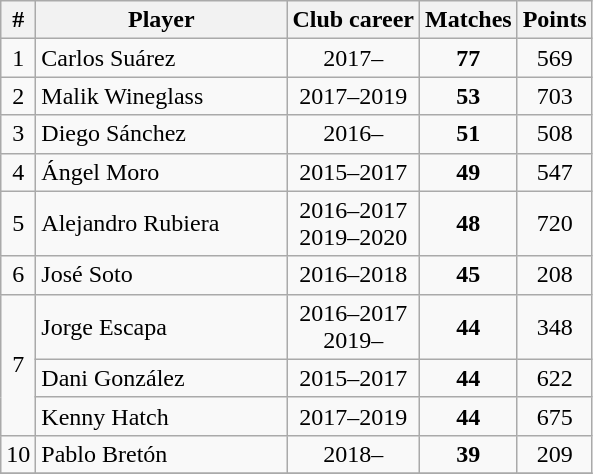<table class="wikitable sortable" style="text-align:center;">
<tr>
<th>#</th>
<th style="width:160px;">Player</th>
<th>Club career</th>
<th>Matches</th>
<th>Points</th>
</tr>
<tr>
<td>1</td>
<td align=left> Carlos Suárez</td>
<td>2017–</td>
<td><strong>77</strong></td>
<td>569</td>
</tr>
<tr>
<td>2</td>
<td align=left> Malik Wineglass</td>
<td>2017–2019</td>
<td><strong>53</strong></td>
<td>703</td>
</tr>
<tr>
<td>3</td>
<td align=left> Diego Sánchez</td>
<td>2016–</td>
<td><strong>51</strong></td>
<td>508</td>
</tr>
<tr>
<td>4</td>
<td align=left> Ángel Moro</td>
<td>2015–2017</td>
<td><strong>49</strong></td>
<td>547</td>
</tr>
<tr>
<td>5</td>
<td align=left> Alejandro Rubiera</td>
<td>2016–2017<br>2019–2020</td>
<td><strong>48</strong></td>
<td>720</td>
</tr>
<tr>
<td>6</td>
<td align=left> José Soto</td>
<td>2016–2018</td>
<td><strong>45</strong></td>
<td>208</td>
</tr>
<tr>
<td rowspan=3>7</td>
<td align=left> Jorge Escapa</td>
<td>2016–2017<br>2019–</td>
<td><strong>44</strong></td>
<td>348</td>
</tr>
<tr>
<td align=left> Dani González</td>
<td>2015–2017</td>
<td><strong>44</strong></td>
<td>622</td>
</tr>
<tr>
<td align=left> Kenny Hatch</td>
<td>2017–2019</td>
<td><strong>44</strong></td>
<td>675</td>
</tr>
<tr>
<td>10</td>
<td align=left> Pablo Bretón</td>
<td>2018–</td>
<td><strong>39</strong></td>
<td>209</td>
</tr>
<tr>
</tr>
</table>
